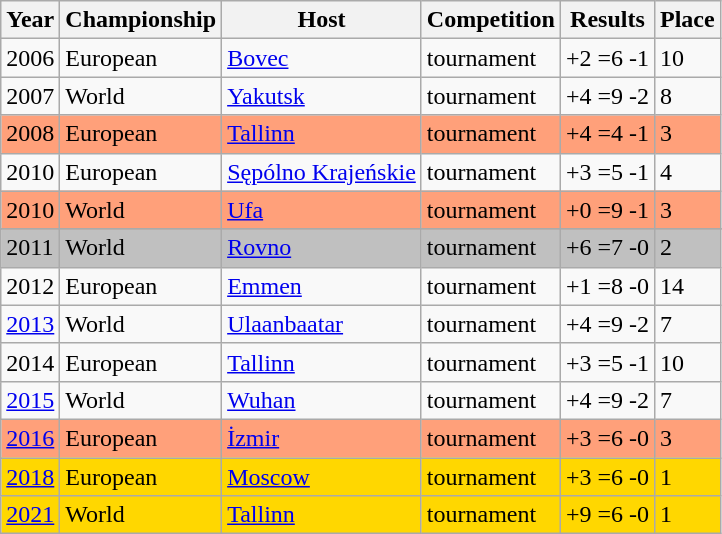<table class="sortable wikitable">
<tr>
<th>Year</th>
<th>Championship</th>
<th>Host</th>
<th>Competition</th>
<th>Results</th>
<th>Place</th>
</tr>
<tr>
<td>2006</td>
<td>European</td>
<td> <a href='#'>Bovec</a></td>
<td>tournament</td>
<td>+2 =6 -1</td>
<td>10</td>
</tr>
<tr>
<td>2007</td>
<td>World</td>
<td> <a href='#'>Yakutsk</a></td>
<td>tournament</td>
<td>+4 =9 -2</td>
<td>8</td>
</tr>
<tr bgcolor="lightsalmon">
<td>2008</td>
<td>European</td>
<td> <a href='#'>Tallinn</a></td>
<td>tournament</td>
<td>+4 =4 -1</td>
<td>3</td>
</tr>
<tr>
<td>2010</td>
<td>European</td>
<td> <a href='#'>Sępólno Krajeńskie</a></td>
<td>tournament</td>
<td>+3 =5 -1</td>
<td>4</td>
</tr>
<tr bgcolor="lightsalmon">
<td>2010</td>
<td>World</td>
<td> <a href='#'>Ufa</a></td>
<td>tournament</td>
<td>+0 =9 -1</td>
<td>3</td>
</tr>
<tr>
</tr>
<tr bgcolor="silver">
<td>2011</td>
<td>World</td>
<td> <a href='#'>Rovno</a></td>
<td>tournament</td>
<td>+6 =7 -0</td>
<td>2</td>
</tr>
<tr>
<td>2012</td>
<td>European</td>
<td> <a href='#'>Emmen</a></td>
<td>tournament</td>
<td>+1 =8 -0</td>
<td>14</td>
</tr>
<tr>
<td><a href='#'>2013</a></td>
<td>World</td>
<td> <a href='#'>Ulaanbaatar</a></td>
<td>tournament</td>
<td>+4 =9 -2</td>
<td>7</td>
</tr>
<tr>
<td>2014</td>
<td>European</td>
<td> <a href='#'>Tallinn</a></td>
<td>tournament</td>
<td>+3 =5 -1</td>
<td>10</td>
</tr>
<tr>
<td><a href='#'>2015</a></td>
<td>World</td>
<td> <a href='#'>Wuhan</a></td>
<td>tournament</td>
<td>+4 =9 -2</td>
<td>7</td>
</tr>
<tr bgcolor="lightsalmon">
<td><a href='#'>2016</a></td>
<td>European</td>
<td> <a href='#'>İzmir</a></td>
<td>tournament</td>
<td>+3 =6 -0</td>
<td>3</td>
</tr>
<tr bgcolor="gold">
<td><a href='#'>2018</a></td>
<td>European</td>
<td> <a href='#'>Moscow</a></td>
<td>tournament</td>
<td>+3 =6 -0</td>
<td>1</td>
</tr>
<tr bgcolor="gold">
<td><a href='#'>2021</a></td>
<td>World</td>
<td> <a href='#'>Tallinn</a></td>
<td>tournament</td>
<td>+9 =6 -0</td>
<td>1</td>
</tr>
</table>
